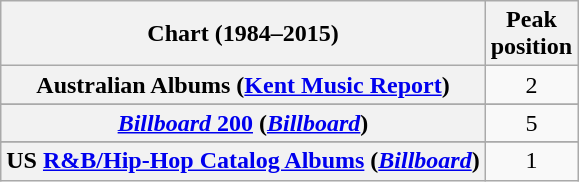<table class="wikitable sortable plainrowheaders">
<tr>
<th scope="col">Chart (1984–2015)</th>
<th scope="col">Peak<br>position</th>
</tr>
<tr>
<th scope="row">Australian Albums (<a href='#'>Kent Music Report</a>)</th>
<td align="center">2</td>
</tr>
<tr>
</tr>
<tr>
</tr>
<tr>
</tr>
<tr>
</tr>
<tr>
</tr>
<tr>
</tr>
<tr>
</tr>
<tr>
</tr>
<tr>
</tr>
<tr>
</tr>
<tr>
</tr>
<tr>
</tr>
<tr>
</tr>
<tr>
</tr>
<tr>
</tr>
<tr>
</tr>
<tr>
</tr>
<tr>
<th scope="row"><a href='#'><em>Billboard</em> 200</a> (<em><a href='#'>Billboard</a></em>)</th>
<td align="center">5</td>
</tr>
<tr>
</tr>
<tr>
</tr>
<tr>
</tr>
<tr>
</tr>
<tr>
<th scope="row">US <a href='#'>R&B/Hip-Hop Catalog Albums</a> (<a href='#'><em>Billboard</em></a>)</th>
<td style="text-align:center;">1</td>
</tr>
</table>
